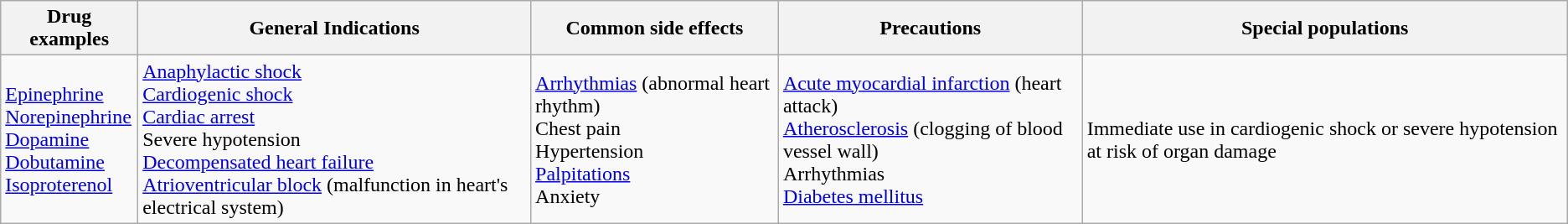<table class="wikitable">
<tr>
<th>Drug examples</th>
<th>General Indications</th>
<th>Common side effects</th>
<th>Precautions</th>
<th>Special populations</th>
</tr>
<tr>
<td><a href='#'>Epinephrine</a><br><a href='#'>Norepinephrine</a><br><a href='#'>Dopamine</a><br><a href='#'>Dobutamine</a><br><a href='#'>Isoproterenol</a></td>
<td><a href='#'>Anaphylactic shock</a><br><a href='#'>Cardiogenic shock</a><br><a href='#'>Cardiac arrest</a><br>Severe hypotension<br><a href='#'>Decompensated heart failure</a><br><a href='#'>Atrioventricular block</a> (malfunction in heart's electrical system)</td>
<td><a href='#'>Arrhythmias</a> (abnormal heart rhythm)<br>Chest pain<br>Hypertension<br><a href='#'>Palpitations</a><br>Anxiety</td>
<td><a href='#'>Acute myocardial infarction</a> (heart attack)<br><a href='#'>Atherosclerosis</a> (clogging of blood vessel wall)<br>Arrhythmias<br><a href='#'>Diabetes mellitus</a></td>
<td>Immediate use in cardiogenic shock or severe hypotension at risk of organ damage</td>
</tr>
</table>
